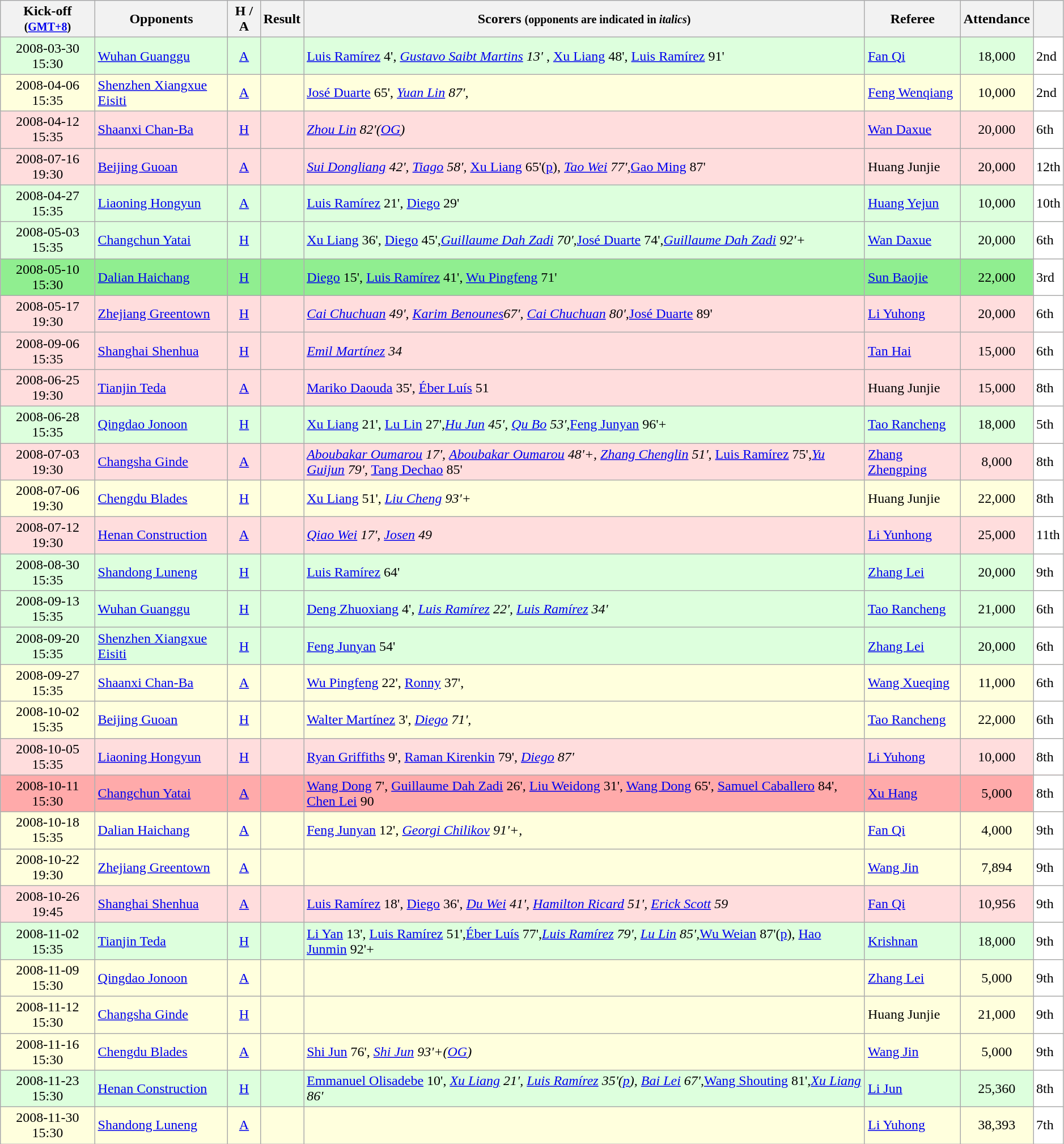<table class="wikitable sortable" style="width:99%;">
<tr style="background:#f0f6ff;">
<th>Kick-off <small>(<a href='#'>GMT+8</a>)</small></th>
<th>Opponents</th>
<th>H / A</th>
<th>Result</th>
<th>Scorers <small>(opponents are indicated in <em>italics</em>)</small></th>
<th>Referee</th>
<th>Attendance</th>
<th></th>
</tr>
<tr bgcolor="#ddffdd">
<td align=center>2008-03-30 15:30</td>
<td><a href='#'>Wuhan Guanggu</a></td>
<td align=center><a href='#'>A</a></td>
<td align=center></td>
<td><a href='#'>Luis Ramírez</a> 4',<em> <a href='#'>Gustavo Saibt Martins</a> 13' </em>, <a href='#'>Xu Liang</a> 48', <a href='#'>Luis Ramírez</a> 91'</td>
<td><a href='#'>Fan Qi</a></td>
<td align=center>18,000</td>
<td bgcolor=white>2nd</td>
</tr>
<tr bgcolor="#ffffdd">
<td align=center>2008-04-06 15:35</td>
<td><a href='#'>Shenzhen Xiangxue Eisiti</a></td>
<td align=center><a href='#'>A</a></td>
<td align=center></td>
<td><a href='#'>José Duarte</a> 65', <em><a href='#'>Yuan Lin</a> 87',</em></td>
<td><a href='#'>Feng Wenqiang</a></td>
<td align=center>10,000</td>
<td bgcolor=white>2nd</td>
</tr>
<tr bgcolor="ffdddd">
<td align=center>2008-04-12 15:35</td>
<td><a href='#'>Shaanxi Chan-Ba</a></td>
<td align=center><a href='#'>H</a></td>
<td align=center></td>
<td><em><a href='#'>Zhou Lin</a> 82'(<a href='#'>OG</a>)</em></td>
<td><a href='#'>Wan Daxue</a></td>
<td align=center>20,000</td>
<td bgcolor=white>6th </td>
</tr>
<tr bgcolor="ffdddd">
<td align=center>2008-07-16 19:30</td>
<td><a href='#'>Beijing Guoan</a></td>
<td align=center><a href='#'>A</a></td>
<td align=center></td>
<td><em><a href='#'>Sui Dongliang</a> 42',</em> <em><a href='#'>Tiago</a> 58',</em> <a href='#'>Xu Liang</a> 65'(<a href='#'>p</a>), <em><a href='#'>Tao Wei</a> 77',</em><a href='#'>Gao Ming</a> 87'</td>
<td>Huang Junjie</td>
<td align=center>20,000</td>
<td bgcolor=white>12th </td>
</tr>
<tr bgcolor="#ddffdd">
<td align=center>2008-04-27 15:35</td>
<td><a href='#'>Liaoning Hongyun</a></td>
<td align=center><a href='#'>A</a></td>
<td align=center></td>
<td><a href='#'>Luis Ramírez</a> 21', <a href='#'>Diego</a> 29'</td>
<td><a href='#'>Huang Yejun</a></td>
<td align=center>10,000</td>
<td bgcolor=white>10th </td>
</tr>
<tr bgcolor="#ddffdd">
<td align=center>2008-05-03 15:35</td>
<td><a href='#'>Changchun Yatai</a></td>
<td align=center><a href='#'>H</a></td>
<td align=center></td>
<td><a href='#'>Xu Liang</a> 36', <a href='#'>Diego</a> 45',<em><a href='#'>Guillaume Dah Zadi</a> 70',</em><a href='#'>José Duarte</a> 74',<em><a href='#'>Guillaume Dah Zadi</a> 92'+</em></td>
<td><a href='#'>Wan Daxue</a></td>
<td align=center>20,000</td>
<td bgcolor=white>6th </td>
</tr>
<tr bgcolor="#90EE90">
<td align=center>2008-05-10 15:30</td>
<td><a href='#'>Dalian Haichang</a></td>
<td align=center><a href='#'>H</a></td>
<td align=center></td>
<td><a href='#'>Diego</a> 15', <a href='#'>Luis Ramírez</a> 41', <a href='#'>Wu Pingfeng</a> 71'</td>
<td><a href='#'>Sun Baojie</a></td>
<td align=center>22,000</td>
<td bgcolor=white>3rd </td>
</tr>
<tr bgcolor="ffdddd">
<td align=center>2008-05-17 19:30</td>
<td><a href='#'>Zhejiang Greentown</a></td>
<td align=center><a href='#'>H</a></td>
<td align=center></td>
<td><em><a href='#'>Cai Chuchuan</a> 49', <a href='#'>Karim Benounes</a>67', <a href='#'>Cai Chuchuan</a> 80',</em><a href='#'>José Duarte</a> 89'</td>
<td><a href='#'>Li Yuhong</a></td>
<td align=center>20,000</td>
<td bgcolor=white>6th </td>
</tr>
<tr bgcolor="ffdddd">
<td align=center>2008-09-06 15:35</td>
<td><a href='#'>Shanghai Shenhua</a></td>
<td align=center><a href='#'>H</a></td>
<td align=center></td>
<td><em><a href='#'>Emil Martínez</a> 34<strong></td>
<td><a href='#'>Tan Hai</a></td>
<td align=center>15,000</td>
<td bgcolor=white>6th</td>
</tr>
<tr bgcolor="ffdddd">
<td align=center>2008-06-25 19:30</td>
<td><a href='#'>Tianjin Teda</a></td>
<td align=center><a href='#'>A</a></td>
<td align=center></td>
<td></em><a href='#'>Mariko Daouda</a> 35',<em> </em><a href='#'>Éber Luís</a> 51</strong></td>
<td>Huang Junjie</td>
<td align=center>15,000</td>
<td bgcolor=white>8th </td>
</tr>
<tr bgcolor="#ddffdd">
<td align=center>2008-06-28 15:35</td>
<td><a href='#'>Qingdao Jonoon</a></td>
<td align=center><a href='#'>H</a></td>
<td align=center></td>
<td><a href='#'>Xu Liang</a> 21', <a href='#'>Lu Lin</a> 27',<em><a href='#'>Hu Jun</a> 45', <a href='#'>Qu Bo</a> 53',</em><a href='#'>Feng Junyan</a> 96'+</td>
<td><a href='#'>Tao Rancheng</a></td>
<td align=center>18,000</td>
<td bgcolor=white>5th </td>
</tr>
<tr bgcolor="ffdddd">
<td align=center>2008-07-03 19:30</td>
<td><a href='#'>Changsha Ginde</a></td>
<td align=center><a href='#'>A</a></td>
<td align=center></td>
<td><em><a href='#'>Aboubakar Oumarou</a> 17',</em> <em><a href='#'>Aboubakar Oumarou</a> 48'+,</em> <em><a href='#'>Zhang Chenglin</a> 51',</em> <a href='#'>Luis Ramírez</a> 75',<em><a href='#'>Yu Guijun</a> 79',</em> <a href='#'>Tang Dechao</a> 85'</td>
<td><a href='#'>Zhang Zhengping</a></td>
<td align=center>8,000</td>
<td bgcolor=white>8th </td>
</tr>
<tr bgcolor="#ffffdd">
<td align=center>2008-07-06 19:30</td>
<td><a href='#'>Chengdu Blades</a></td>
<td align=center><a href='#'>H</a></td>
<td align=center></td>
<td><a href='#'>Xu Liang</a> 51', <em><a href='#'>Liu Cheng</a> 93'+</em></td>
<td>Huang Junjie</td>
<td align=center>22,000</td>
<td bgcolor=white>8th</td>
</tr>
<tr bgcolor="ffdddd">
<td align=center>2008-07-12 19:30</td>
<td><a href='#'>Henan Construction</a></td>
<td align=center><a href='#'>A</a></td>
<td align=center></td>
<td><em><a href='#'>Qiao Wei</a> 17',</em> <em><a href='#'>Josen</a> 49<strong></td>
<td><a href='#'>Li Yunhong</a></td>
<td align=center>25,000</td>
<td bgcolor=white>11th </td>
</tr>
<tr bgcolor="#ddffdd">
<td align=center>2008-08-30 15:35</td>
<td><a href='#'>Shandong Luneng</a></td>
<td align=center><a href='#'>H</a></td>
<td align=center></td>
<td><a href='#'>Luis Ramírez</a> 64'</td>
<td><a href='#'>Zhang Lei</a></td>
<td align=center>20,000</td>
<td bgcolor=white>9th </td>
</tr>
<tr bgcolor="#ddffdd">
<td align=center>2008-09-13 15:35</td>
<td><a href='#'>Wuhan Guanggu</a></td>
<td align=center><a href='#'>H</a></td>
<td align=center></td>
<td></em><a href='#'>Deng Zhuoxiang</a> 4',<em> <a href='#'>Luis Ramírez</a> 22', <a href='#'>Luis Ramírez</a> 34'</td>
<td><a href='#'>Tao Rancheng</a></td>
<td align=center>21,000</td>
<td bgcolor=white>6th </td>
</tr>
<tr bgcolor="#ddffdd">
<td align=center>2008-09-20 15:35</td>
<td><a href='#'>Shenzhen Xiangxue Eisiti</a></td>
<td align=center><a href='#'>H</a></td>
<td align=center></td>
<td><a href='#'>Feng Junyan</a> 54'</td>
<td><a href='#'>Zhang Lei</a></td>
<td align=center>20,000</td>
<td bgcolor=white>6th</td>
</tr>
<tr bgcolor="#ffffdd">
<td align=center>2008-09-27 15:35</td>
<td><a href='#'>Shaanxi Chan-Ba</a></td>
<td align=center><a href='#'>A</a></td>
<td align=center></td>
<td><a href='#'>Wu Pingfeng</a> 22', </em><a href='#'>Ronny</a> 37',<em></td>
<td><a href='#'>Wang Xueqing</a></td>
<td align=center>11,000</td>
<td bgcolor=white>6th</td>
</tr>
<tr bgcolor="#ffffdd">
<td align=center>2008-10-02 15:35</td>
<td><a href='#'>Beijing Guoan</a></td>
<td align=center><a href='#'>H</a></td>
<td align=center></td>
<td></em><a href='#'>Walter Martínez</a> 3',<em> <a href='#'>Diego</a> 71',</td>
<td><a href='#'>Tao Rancheng</a></td>
<td align=center>22,000</td>
<td bgcolor=white>6th</td>
</tr>
<tr bgcolor="ffdddd">
<td align=center>2008-10-05 15:35</td>
<td><a href='#'>Liaoning Hongyun</a></td>
<td align=center><a href='#'>H</a></td>
<td align=center></td>
<td></em><a href='#'>Ryan Griffiths</a> 9', <a href='#'>Raman Kirenkin</a> 79',<em> <a href='#'>Diego</a> 87'</td>
<td><a href='#'>Li Yuhong</a></td>
<td align=center>10,000</td>
<td bgcolor=white>8th </td>
</tr>
<tr bgcolor="#FFAAAA">
<td align=center>2008-10-11 15:30</td>
<td><a href='#'>Changchun Yatai</a></td>
<td align=center><a href='#'>A</a></td>
<td align=center></td>
<td></em><a href='#'>Wang Dong</a> 7', <a href='#'>Guillaume Dah Zadi</a> 26', <a href='#'>Liu Weidong</a> 31', <a href='#'>Wang Dong</a> 65', <a href='#'>Samuel Caballero</a> 84', <a href='#'>Chen Lei</a> 90</strong></td>
<td><a href='#'>Xu Hang</a></td>
<td align=center>5,000</td>
<td bgcolor=white>8th</td>
</tr>
<tr bgcolor="#ffffdd">
<td align=center>2008-10-18 15:35</td>
<td><a href='#'>Dalian Haichang</a></td>
<td align=center><a href='#'>A</a></td>
<td align=center></td>
<td><a href='#'>Feng Junyan</a> 12', <em><a href='#'>Georgi Chilikov</a> 91'+,</em></td>
<td><a href='#'>Fan Qi</a></td>
<td align=center>4,000</td>
<td bgcolor=white>9th </td>
</tr>
<tr bgcolor="#ffffdd">
<td align=center>2008-10-22 19:30</td>
<td><a href='#'>Zhejiang Greentown</a></td>
<td align=center><a href='#'>A</a></td>
<td align=center></td>
<td></td>
<td><a href='#'>Wang Jin</a></td>
<td align=center>7,894</td>
<td bgcolor=white>9th</td>
</tr>
<tr bgcolor="ffdddd">
<td align=center>2008-10-26 19:45</td>
<td><a href='#'>Shanghai Shenhua</a></td>
<td align=center><a href='#'>A</a></td>
<td align=center></td>
<td><a href='#'>Luis Ramírez</a> 18', <a href='#'>Diego</a> 36', <em><a href='#'>Du Wei</a> 41', <a href='#'>Hamilton Ricard</a> 51', <a href='#'>Erick Scott</a> 59<strong></td>
<td><a href='#'>Fan Qi</a></td>
<td align=center>10,956</td>
<td bgcolor=white>9th</td>
</tr>
<tr bgcolor="#ddffdd">
<td align=center>2008-11-02 15:35</td>
<td><a href='#'>Tianjin Teda</a></td>
<td align=center><a href='#'>H</a></td>
<td align=center></td>
<td><a href='#'>Li Yan</a> 13', <a href='#'>Luis Ramírez</a> 51',</em><a href='#'>Éber Luís</a> 77',<em><a href='#'>Luis Ramírez</a> 79', <a href='#'>Lu Lin</a> 85',</em><a href='#'>Wu Weian</a> 87'(<a href='#'>p</a>), <a href='#'>Hao Junmin</a> 92'+<em></td>
<td><a href='#'>Krishnan</a></td>
<td align=center>18,000</td>
<td bgcolor=white>9th</td>
</tr>
<tr bgcolor="#ffffdd">
<td align=center>2008-11-09 15:30</td>
<td><a href='#'>Qingdao Jonoon</a></td>
<td align=center><a href='#'>A</a></td>
<td align=center></td>
<td></td>
<td><a href='#'>Zhang Lei</a></td>
<td align=center>5,000</td>
<td bgcolor=white>9th</td>
</tr>
<tr bgcolor="#ffffdd">
<td align=center>2008-11-12 15:30</td>
<td><a href='#'>Changsha Ginde</a></td>
<td align=center><a href='#'>H</a></td>
<td align=center></td>
<td></td>
<td>Huang Junjie</td>
<td align=center>21,000</td>
<td bgcolor=white>9th</td>
</tr>
<tr bgcolor="#ffffdd">
<td align=center>2008-11-16 15:30</td>
<td><a href='#'>Chengdu Blades</a></td>
<td align=center><a href='#'>A</a></td>
<td align=center></td>
<td></em><a href='#'>Shi Jun</a> 76',<em> <a href='#'>Shi Jun</a> 93'+(<a href='#'>OG</a>)</td>
<td><a href='#'>Wang Jin</a></td>
<td align=center>5,000</td>
<td bgcolor=white>9th</td>
</tr>
<tr bgcolor="#ddffdd">
<td align=center>2008-11-23 15:30</td>
<td><a href='#'>Henan Construction</a></td>
<td align=center><a href='#'>H</a></td>
<td align=center></td>
<td></em><a href='#'>Emmanuel Olisadebe</a> 10',<em> <a href='#'>Xu Liang</a> 21', <a href='#'>Luis Ramírez</a> 35'(<a href='#'>p</a>), <a href='#'>Bai Lei</a> 67',</em><a href='#'>Wang Shouting</a> 81',<em><a href='#'>Xu Liang</a> 86'</td>
<td><a href='#'>Li Jun</a></td>
<td align=center>25,360</td>
<td bgcolor=white>8th </td>
</tr>
<tr bgcolor="#ffffdd">
<td align=center>2008-11-30 15:30</td>
<td><a href='#'>Shandong Luneng</a></td>
<td align=center><a href='#'>A</a></td>
<td align=center></td>
<td></td>
<td><a href='#'>Li Yuhong</a></td>
<td align=center>38,393</td>
<td bgcolor=white>7th </td>
</tr>
</table>
